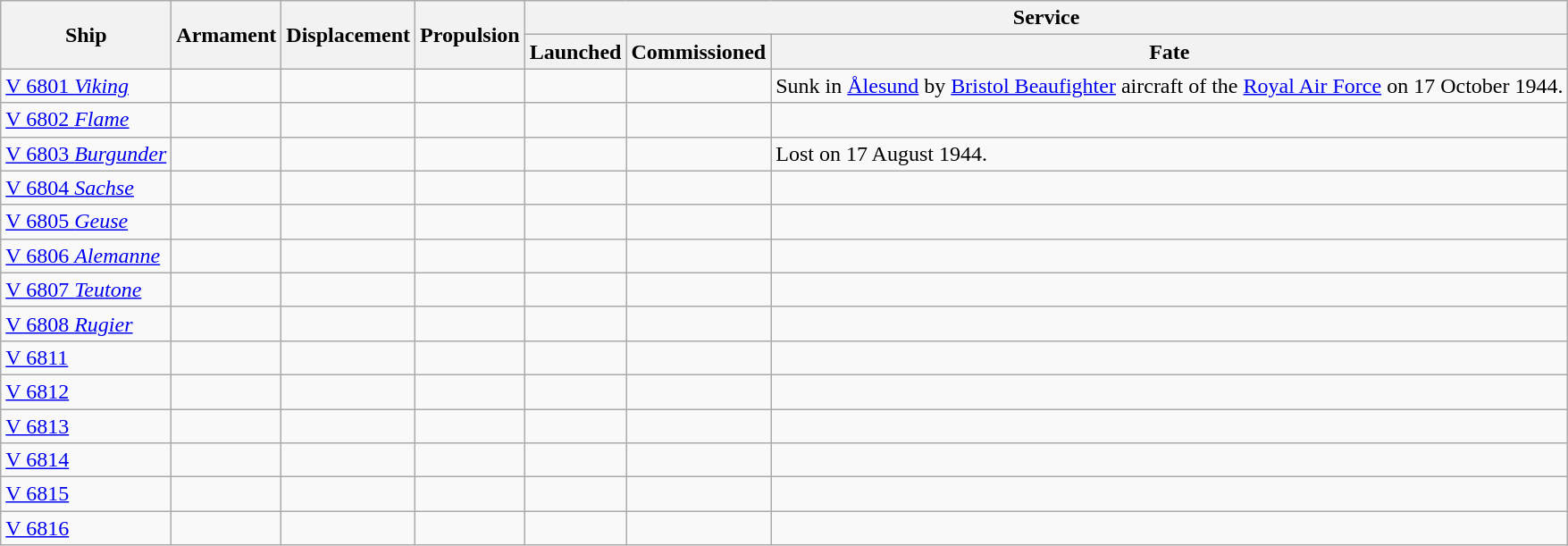<table class="wikitable">
<tr>
<th rowspan="2">Ship</th>
<th rowspan="2">Armament</th>
<th rowspan="2">Displacement</th>
<th rowspan="2">Propulsion</th>
<th colspan="3">Service</th>
</tr>
<tr>
<th>Launched</th>
<th>Commissioned</th>
<th>Fate</th>
</tr>
<tr>
<td><a href='#'>V 6801 <em>Viking</em></a></td>
<td></td>
<td></td>
<td></td>
<td></td>
<td></td>
<td>Sunk in <a href='#'>Ålesund</a> by <a href='#'>Bristol Beaufighter</a> aircraft of the <a href='#'>Royal Air Force</a> on 17 October 1944.</td>
</tr>
<tr>
<td><a href='#'>V 6802 <em>Flame</em></a></td>
<td></td>
<td></td>
<td></td>
<td></td>
<td></td>
<td></td>
</tr>
<tr>
<td><a href='#'>V 6803 <em>Burgunder</em></a></td>
<td></td>
<td></td>
<td></td>
<td></td>
<td></td>
<td>Lost on 17 August 1944.</td>
</tr>
<tr>
<td><a href='#'>V 6804 <em>Sachse</em></a></td>
<td></td>
<td></td>
<td></td>
<td></td>
<td></td>
<td></td>
</tr>
<tr>
<td><a href='#'>V 6805 <em>Geuse</em></a></td>
<td></td>
<td></td>
<td></td>
<td></td>
<td></td>
<td></td>
</tr>
<tr>
<td><a href='#'>V 6806 <em>Alemanne</em></a></td>
<td></td>
<td></td>
<td></td>
<td></td>
<td></td>
<td></td>
</tr>
<tr>
<td><a href='#'>V 6807 <em>Teutone</em></a></td>
<td></td>
<td></td>
<td></td>
<td></td>
<td></td>
<td></td>
</tr>
<tr>
<td><a href='#'>V 6808 <em>Rugier</em></a></td>
<td></td>
<td></td>
<td></td>
<td></td>
<td></td>
<td></td>
</tr>
<tr>
<td><a href='#'>V 6811</a></td>
<td></td>
<td></td>
<td></td>
<td></td>
<td></td>
<td></td>
</tr>
<tr>
<td><a href='#'>V 6812</a></td>
<td></td>
<td></td>
<td></td>
<td></td>
<td></td>
<td></td>
</tr>
<tr>
<td><a href='#'>V 6813</a></td>
<td></td>
<td></td>
<td></td>
<td></td>
<td></td>
<td></td>
</tr>
<tr>
<td><a href='#'>V 6814</a></td>
<td></td>
<td></td>
<td></td>
<td></td>
<td></td>
<td></td>
</tr>
<tr>
<td><a href='#'>V 6815</a></td>
<td></td>
<td></td>
<td></td>
<td></td>
<td></td>
<td></td>
</tr>
<tr>
<td><a href='#'>V 6816</a></td>
<td></td>
<td></td>
<td></td>
<td></td>
<td></td>
<td></td>
</tr>
</table>
